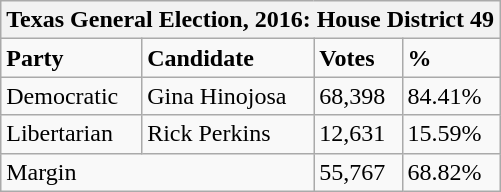<table class="wikitable">
<tr>
<th colspan="4">Texas General Election, 2016: House District 49</th>
</tr>
<tr>
<td><strong>Party</strong></td>
<td><strong>Candidate</strong></td>
<td><strong>Votes</strong></td>
<td><strong>%</strong></td>
</tr>
<tr>
<td>Democratic</td>
<td>Gina Hinojosa</td>
<td>68,398</td>
<td>84.41%</td>
</tr>
<tr>
<td>Libertarian</td>
<td>Rick Perkins</td>
<td>12,631</td>
<td>15.59%</td>
</tr>
<tr>
<td colspan="2">Margin</td>
<td>55,767</td>
<td>68.82%</td>
</tr>
</table>
